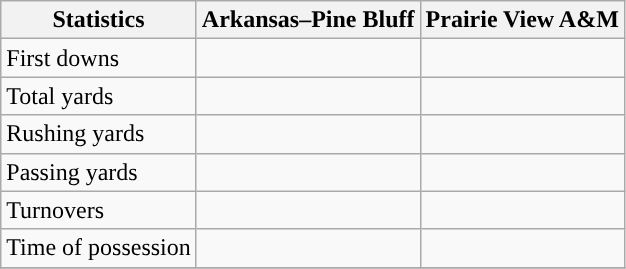<table class="wikitable">
<tr>
<th>Statistics</th>
<th>Arkansas–Pine Bluff</th>
<th>Prairie View A&M</th>
</tr>
<tr>
<td>First downs</td>
<td> </td>
<td> </td>
</tr>
<tr>
<td>Total yards</td>
<td> </td>
<td> </td>
</tr>
<tr>
<td>Rushing yards</td>
<td> </td>
<td> </td>
</tr>
<tr>
<td>Passing yards</td>
<td> </td>
<td> </td>
</tr>
<tr>
<td>Turnovers</td>
<td> </td>
<td> </td>
</tr>
<tr>
<td>Time of possession</td>
<td> </td>
<td> </td>
</tr>
<tr>
</tr>
</table>
